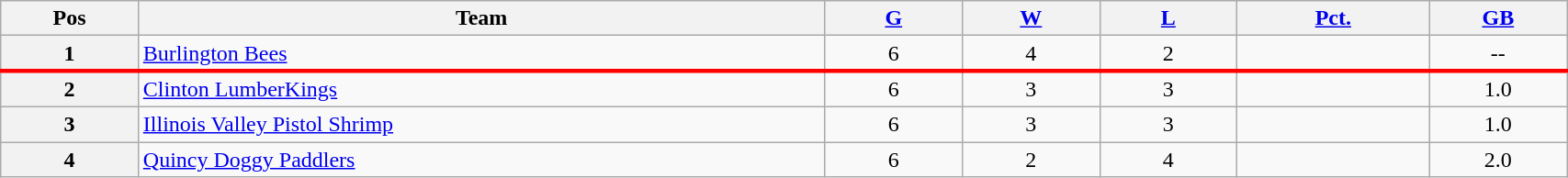<table class="wikitable plainrowheaders" width="90%" style="text-align:center;">
<tr>
<th scope="col" width="5%">Pos</th>
<th scope="col" width="25%">Team</th>
<th scope="col" width="5%"><a href='#'>G</a></th>
<th scope="col" width="5%"><a href='#'>W</a></th>
<th scope="col" width="5%"><a href='#'>L</a></th>
<th scope="col" width="7%"><a href='#'>Pct.</a></th>
<th scope="col" width="5%"><a href='#'>GB</a></th>
</tr>
<tr>
<th>1</th>
<td style="text-align:left;"><a href='#'>Burlington Bees</a></td>
<td>6</td>
<td>4</td>
<td>2</td>
<td></td>
<td>--</td>
</tr>
<tr>
</tr>
<tr |- style="border-top:3px solid red;">
<th>2</th>
<td style="text-align:left;"><a href='#'>Clinton LumberKings</a></td>
<td>6</td>
<td>3</td>
<td>3</td>
<td></td>
<td>1.0</td>
</tr>
<tr>
<th>3</th>
<td style="text-align:left;"><a href='#'>Illinois Valley Pistol Shrimp</a></td>
<td>6</td>
<td>3</td>
<td>3</td>
<td></td>
<td>1.0</td>
</tr>
<tr>
<th>4</th>
<td style="text-align:left;"><a href='#'>Quincy Doggy Paddlers</a></td>
<td>6</td>
<td>2</td>
<td>4</td>
<td></td>
<td>2.0</td>
</tr>
</table>
